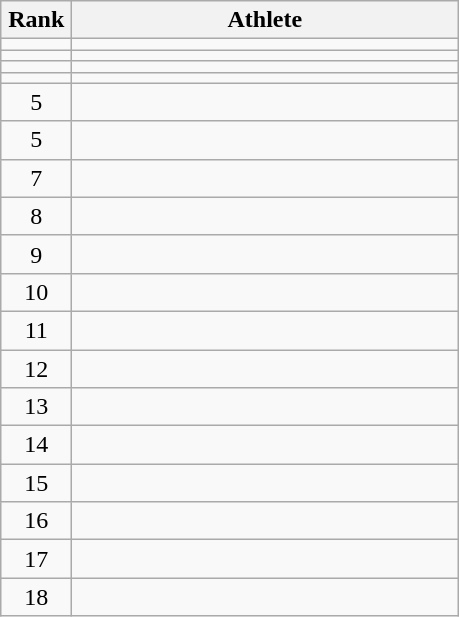<table class="wikitable" style="text-align: center;">
<tr>
<th width=40>Rank</th>
<th width=250>Athlete</th>
</tr>
<tr>
<td></td>
<td align="left"></td>
</tr>
<tr>
<td></td>
<td align="left"></td>
</tr>
<tr>
<td></td>
<td align="left"></td>
</tr>
<tr>
<td></td>
<td align="left"></td>
</tr>
<tr>
<td>5</td>
<td align="left"></td>
</tr>
<tr>
<td>5</td>
<td align="left"></td>
</tr>
<tr>
<td>7</td>
<td align="left"></td>
</tr>
<tr>
<td>8</td>
<td align="left"></td>
</tr>
<tr>
<td>9</td>
<td align="left"></td>
</tr>
<tr>
<td>10</td>
<td align="left"></td>
</tr>
<tr>
<td>11</td>
<td align="left"></td>
</tr>
<tr>
<td>12</td>
<td align="left"></td>
</tr>
<tr>
<td>13</td>
<td align="left"></td>
</tr>
<tr>
<td>14</td>
<td align="left"></td>
</tr>
<tr>
<td>15</td>
<td align="left"></td>
</tr>
<tr>
<td>16</td>
<td align="left"></td>
</tr>
<tr>
<td>17</td>
<td align="left"></td>
</tr>
<tr>
<td>18</td>
<td align="left"></td>
</tr>
</table>
